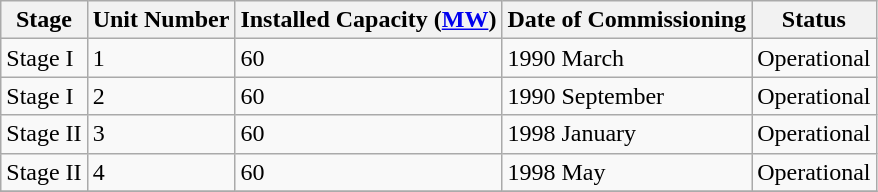<table class="sortable wikitable">
<tr>
<th>Stage</th>
<th>Unit Number</th>
<th>Installed Capacity (<a href='#'>MW</a>)</th>
<th>Date of Commissioning</th>
<th>Status</th>
</tr>
<tr>
<td>Stage I</td>
<td>1</td>
<td>60</td>
<td>1990 March</td>
<td>Operational</td>
</tr>
<tr>
<td>Stage I</td>
<td>2</td>
<td>60</td>
<td>1990 September</td>
<td>Operational</td>
</tr>
<tr>
<td>Stage II</td>
<td>3</td>
<td>60</td>
<td>1998 January</td>
<td>Operational</td>
</tr>
<tr>
<td>Stage II</td>
<td>4</td>
<td>60</td>
<td>1998 May</td>
<td>Operational</td>
</tr>
<tr>
</tr>
</table>
